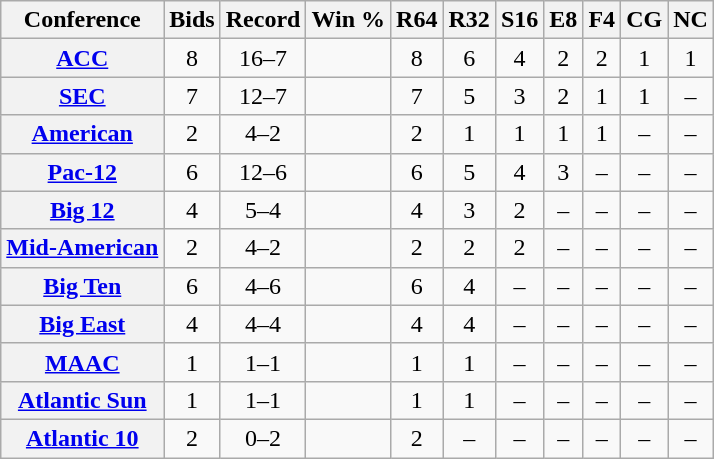<table class="wikitable sortable plainrowheaders" style="text-align:center;">
<tr>
<th scope="col">Conference</th>
<th scope="col">Bids</th>
<th scope="col">Record</th>
<th scope="col">Win %</th>
<th scope="col">R64</th>
<th scope="col">R32</th>
<th scope="col">S16</th>
<th scope="col">E8</th>
<th scope="col">F4</th>
<th scope="col">CG</th>
<th scope="col">NC</th>
</tr>
<tr>
<th scope="row"><a href='#'>ACC</a></th>
<td>8</td>
<td>16–7</td>
<td></td>
<td>8</td>
<td>6</td>
<td>4</td>
<td>2</td>
<td>2</td>
<td>1</td>
<td>1</td>
</tr>
<tr>
<th scope="row"><a href='#'>SEC</a></th>
<td>7</td>
<td>12–7</td>
<td></td>
<td>7</td>
<td>5</td>
<td>3</td>
<td>2</td>
<td>1</td>
<td>1</td>
<td>–</td>
</tr>
<tr>
<th scope="row"><a href='#'>American</a></th>
<td>2</td>
<td>4–2</td>
<td></td>
<td>2</td>
<td>1</td>
<td>1</td>
<td>1</td>
<td>1</td>
<td>–</td>
<td>–</td>
</tr>
<tr>
<th scope="row"><a href='#'>Pac-12</a></th>
<td>6</td>
<td>12–6</td>
<td></td>
<td>6</td>
<td>5</td>
<td>4</td>
<td>3</td>
<td>–</td>
<td>–</td>
<td>–</td>
</tr>
<tr>
<th scope="row"><a href='#'>Big 12</a></th>
<td>4</td>
<td>5–4</td>
<td></td>
<td>4</td>
<td>3</td>
<td>2</td>
<td>–</td>
<td>–</td>
<td>–</td>
<td>–</td>
</tr>
<tr>
<th scope="row"><a href='#'>Mid-American</a></th>
<td>2</td>
<td>4–2</td>
<td></td>
<td>2</td>
<td>2</td>
<td>2</td>
<td>–</td>
<td>–</td>
<td>–</td>
<td>–</td>
</tr>
<tr>
<th scope="row"><a href='#'>Big Ten</a></th>
<td>6</td>
<td>4–6</td>
<td></td>
<td>6</td>
<td>4</td>
<td>–</td>
<td>–</td>
<td>–</td>
<td>–</td>
<td>–</td>
</tr>
<tr>
<th scope="row"><a href='#'>Big East</a></th>
<td>4</td>
<td>4–4</td>
<td></td>
<td>4</td>
<td>4</td>
<td>–</td>
<td>–</td>
<td>–</td>
<td>–</td>
<td>–</td>
</tr>
<tr>
<th scope="row"><a href='#'>MAAC</a></th>
<td>1</td>
<td>1–1</td>
<td></td>
<td>1</td>
<td>1</td>
<td>–</td>
<td>–</td>
<td>–</td>
<td>–</td>
<td>–</td>
</tr>
<tr>
<th scope="row"><a href='#'>Atlantic Sun</a></th>
<td>1</td>
<td>1–1</td>
<td></td>
<td>1</td>
<td>1</td>
<td>–</td>
<td>–</td>
<td>–</td>
<td>–</td>
<td>–</td>
</tr>
<tr>
<th scope="row"><a href='#'>Atlantic 10</a></th>
<td>2</td>
<td>0–2</td>
<td></td>
<td>2</td>
<td>–</td>
<td>–</td>
<td>–</td>
<td>–</td>
<td>–</td>
<td>–</td>
</tr>
</table>
